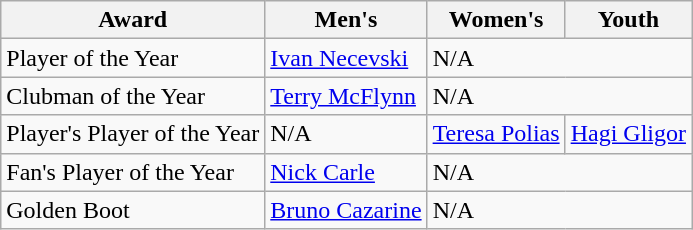<table class="wikitable">
<tr>
<th>Award</th>
<th>Men's</th>
<th>Women's</th>
<th>Youth</th>
</tr>
<tr>
<td>Player of the Year</td>
<td><a href='#'>Ivan Necevski</a></td>
<td colspan=2>N/A</td>
</tr>
<tr>
<td>Clubman of the Year</td>
<td><a href='#'>Terry McFlynn</a></td>
<td colspan=2>N/A</td>
</tr>
<tr>
<td>Player's Player of the Year</td>
<td>N/A</td>
<td><a href='#'>Teresa Polias</a></td>
<td><a href='#'>Hagi Gligor</a></td>
</tr>
<tr>
<td>Fan's Player of the Year</td>
<td><a href='#'>Nick Carle</a></td>
<td colspan=2>N/A</td>
</tr>
<tr>
<td>Golden Boot</td>
<td><a href='#'>Bruno Cazarine</a></td>
<td colspan=2>N/A</td>
</tr>
</table>
